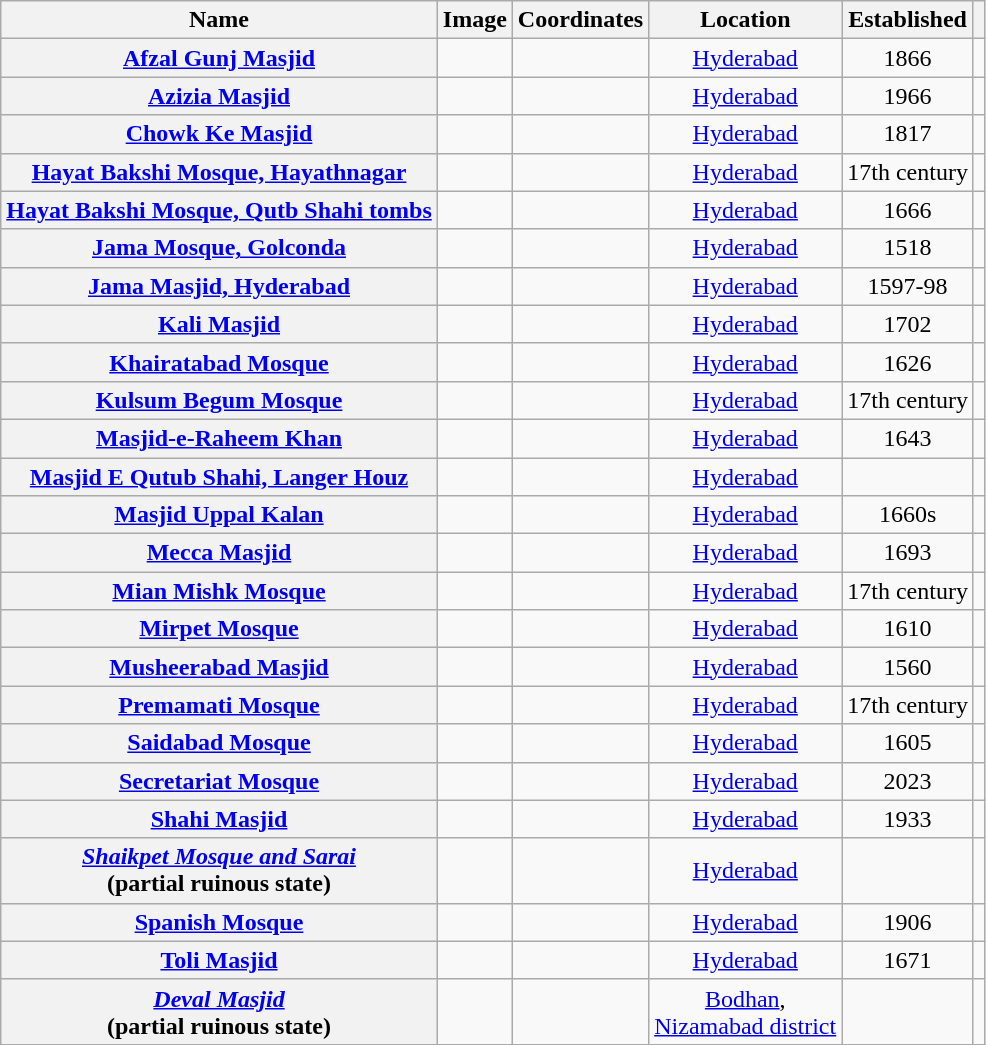<table class="wikitable plainrowheaders sortable"  style="text-align:center;">
<tr>
<th scope="col">Name</th>
<th scope="col" class="unsortable">Image</th>
<th scope="col" class="unsortable">Coordinates</th>
<th>Location</th>
<th scope="col">Established</th>
<th scope="col" class="unsortable"></th>
</tr>
<tr>
<th scope="row"><a href='#'>Afzal Gunj Masjid</a></th>
<td></td>
<td></td>
<td><a href='#'>Hyderabad</a></td>
<td>1866</td>
<td></td>
</tr>
<tr>
<th scope="row"><a href='#'>Azizia Masjid</a></th>
<td></td>
<td></td>
<td><a href='#'>Hyderabad</a></td>
<td>1966</td>
<td></td>
</tr>
<tr>
<th scope="row"><a href='#'>Chowk Ke Masjid</a></th>
<td></td>
<td></td>
<td><a href='#'>Hyderabad</a></td>
<td>1817</td>
<td></td>
</tr>
<tr>
<th scope="row"><a href='#'>Hayat Bakshi Mosque, Hayathnagar</a></th>
<td></td>
<td></td>
<td><a href='#'>Hyderabad</a></td>
<td>17th century</td>
<td></td>
</tr>
<tr>
<th scope="row"><a href='#'>Hayat Bakshi Mosque, Qutb Shahi tombs</a></th>
<td></td>
<td></td>
<td><a href='#'>Hyderabad</a></td>
<td>1666</td>
<td></td>
</tr>
<tr>
<th scope="row"><a href='#'>Jama Mosque, Golconda</a></th>
<td></td>
<td></td>
<td><a href='#'>Hyderabad</a></td>
<td>1518</td>
<td></td>
</tr>
<tr>
<th scope="row"><a href='#'>Jama Masjid, Hyderabad</a></th>
<td></td>
<td></td>
<td><a href='#'>Hyderabad</a></td>
<td>1597-98</td>
<td></td>
</tr>
<tr>
<th scope="row"><a href='#'>Kali Masjid</a></th>
<td></td>
<td></td>
<td><a href='#'>Hyderabad</a></td>
<td>1702</td>
<td></td>
</tr>
<tr>
<th scope="row"><a href='#'>Khairatabad Mosque</a></th>
<td></td>
<td></td>
<td><a href='#'>Hyderabad</a></td>
<td>1626</td>
<td></td>
</tr>
<tr>
<th scope="row"><a href='#'>Kulsum Begum Mosque</a></th>
<td></td>
<td></td>
<td><a href='#'>Hyderabad</a></td>
<td>17th century</td>
<td></td>
</tr>
<tr>
<th scope="row"><a href='#'>Masjid-e-Raheem Khan</a></th>
<td></td>
<td></td>
<td><a href='#'>Hyderabad</a></td>
<td>1643</td>
<td></td>
</tr>
<tr>
<th scope="row"><a href='#'>Masjid E Qutub Shahi, Langer Houz</a></th>
<td></td>
<td></td>
<td><a href='#'>Hyderabad</a></td>
<td></td>
<td></td>
</tr>
<tr>
<th scope="row"><a href='#'>Masjid Uppal Kalan</a></th>
<td></td>
<td></td>
<td><a href='#'>Hyderabad</a></td>
<td>1660s</td>
<td></td>
</tr>
<tr>
<th scope="row"><a href='#'>Mecca Masjid</a></th>
<td></td>
<td></td>
<td><a href='#'>Hyderabad</a></td>
<td>1693</td>
<td></td>
</tr>
<tr>
<th scope="row"><a href='#'>Mian Mishk Mosque</a></th>
<td></td>
<td></td>
<td><a href='#'>Hyderabad</a></td>
<td>17th century</td>
<td></td>
</tr>
<tr>
<th scope="row"><a href='#'>Mirpet Mosque</a></th>
<td></td>
<td></td>
<td><a href='#'>Hyderabad</a></td>
<td>1610</td>
<td></td>
</tr>
<tr>
<th scope="row"><a href='#'>Musheerabad Masjid</a></th>
<td></td>
<td></td>
<td><a href='#'>Hyderabad</a></td>
<td>1560</td>
<td></td>
</tr>
<tr>
<th scope="row"><a href='#'>Premamati Mosque</a></th>
<td></td>
<td></td>
<td><a href='#'>Hyderabad</a></td>
<td>17th century</td>
<td></td>
</tr>
<tr>
<th scope="row"><a href='#'>Saidabad Mosque</a></th>
<td></td>
<td></td>
<td><a href='#'>Hyderabad</a></td>
<td>1605</td>
<td></td>
</tr>
<tr>
<th scope="row"><a href='#'>Secretariat Mosque</a></th>
<td></td>
<td></td>
<td><a href='#'>Hyderabad</a></td>
<td>2023</td>
<td></td>
</tr>
<tr>
<th scope="row"><a href='#'>Shahi Masjid</a></th>
<td></td>
<td></td>
<td><a href='#'>Hyderabad</a></td>
<td>1933</td>
<td></td>
</tr>
<tr>
<th scope="row"><em><a href='#'>Shaikpet Mosque and Sarai</a></em><br>(partial ruinous state)</th>
<td></td>
<td></td>
<td><a href='#'>Hyderabad</a></td>
<td></td>
<td></td>
</tr>
<tr>
<th scope="row"><a href='#'>Spanish Mosque</a></th>
<td></td>
<td></td>
<td><a href='#'>Hyderabad</a></td>
<td>1906</td>
<td></td>
</tr>
<tr>
<th scope="row"><a href='#'>Toli Masjid</a></th>
<td></td>
<td></td>
<td><a href='#'>Hyderabad</a></td>
<td>1671</td>
<td></td>
</tr>
<tr>
<th scope="row"><em><a href='#'>Deval Masjid</a></em><br>(partial ruinous state)</th>
<td></td>
<td></td>
<td><a href='#'>Bodhan</a>,<br><a href='#'>Nizamabad district</a></td>
<td><br></td>
<td></td>
</tr>
</table>
